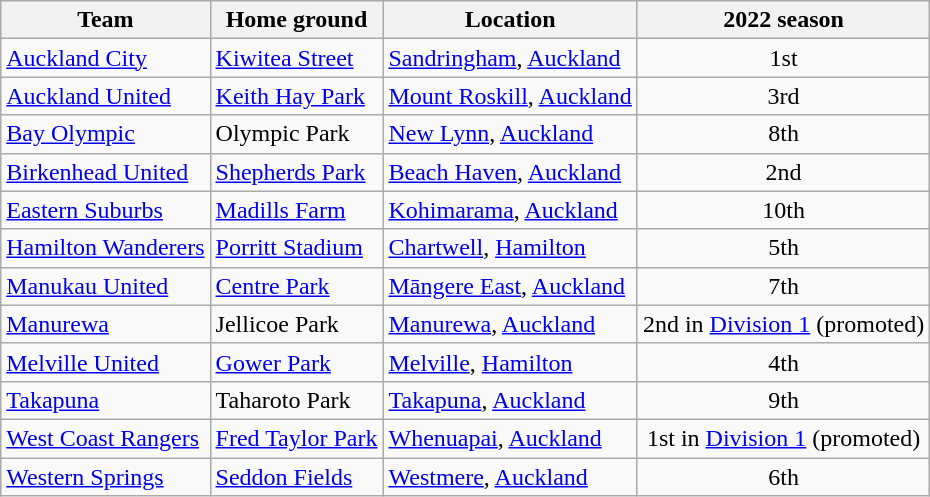<table class="wikitable sortable">
<tr>
<th>Team</th>
<th>Home ground</th>
<th>Location</th>
<th>2022 season</th>
</tr>
<tr>
<td><a href='#'>Auckland City</a></td>
<td><a href='#'>Kiwitea Street</a></td>
<td><a href='#'>Sandringham</a>, <a href='#'>Auckland</a></td>
<td align="center">1st</td>
</tr>
<tr>
<td><a href='#'>Auckland United</a></td>
<td><a href='#'>Keith Hay Park</a></td>
<td><a href='#'>Mount Roskill</a>, <a href='#'>Auckland</a></td>
<td align="center">3rd</td>
</tr>
<tr>
<td><a href='#'>Bay Olympic</a></td>
<td>Olympic Park</td>
<td><a href='#'>New Lynn</a>, <a href='#'>Auckland</a></td>
<td align="center">8th</td>
</tr>
<tr>
<td><a href='#'>Birkenhead United</a></td>
<td><a href='#'>Shepherds Park</a></td>
<td><a href='#'>Beach Haven</a>, <a href='#'>Auckland</a></td>
<td align="center">2nd</td>
</tr>
<tr>
<td><a href='#'>Eastern Suburbs</a></td>
<td><a href='#'>Madills Farm</a></td>
<td><a href='#'>Kohimarama</a>, <a href='#'>Auckland</a></td>
<td align="center">10th</td>
</tr>
<tr>
<td><a href='#'>Hamilton Wanderers</a></td>
<td><a href='#'>Porritt Stadium</a></td>
<td><a href='#'>Chartwell</a>, <a href='#'>Hamilton</a></td>
<td align="center">5th</td>
</tr>
<tr>
<td><a href='#'>Manukau United</a></td>
<td><a href='#'>Centre Park</a></td>
<td><a href='#'>Māngere East</a>, <a href='#'>Auckland</a></td>
<td align="center">7th</td>
</tr>
<tr>
<td><a href='#'>Manurewa</a></td>
<td>Jellicoe Park</td>
<td><a href='#'>Manurewa</a>, <a href='#'>Auckland</a></td>
<td align="center">2nd in <a href='#'>Division 1</a> (promoted)</td>
</tr>
<tr>
<td><a href='#'>Melville United</a></td>
<td><a href='#'>Gower Park</a></td>
<td><a href='#'>Melville</a>, <a href='#'>Hamilton</a></td>
<td align="center">4th</td>
</tr>
<tr>
<td><a href='#'>Takapuna</a></td>
<td>Taharoto Park</td>
<td><a href='#'>Takapuna</a>, <a href='#'>Auckland</a></td>
<td align="center">9th</td>
</tr>
<tr>
<td><a href='#'>West Coast Rangers</a></td>
<td><a href='#'>Fred Taylor Park</a></td>
<td><a href='#'>Whenuapai</a>, <a href='#'>Auckland</a></td>
<td align="center">1st in <a href='#'>Division 1</a> (promoted)</td>
</tr>
<tr>
<td><a href='#'>Western Springs</a></td>
<td><a href='#'>Seddon Fields</a></td>
<td><a href='#'>Westmere</a>, <a href='#'>Auckland</a></td>
<td align="center">6th</td>
</tr>
</table>
